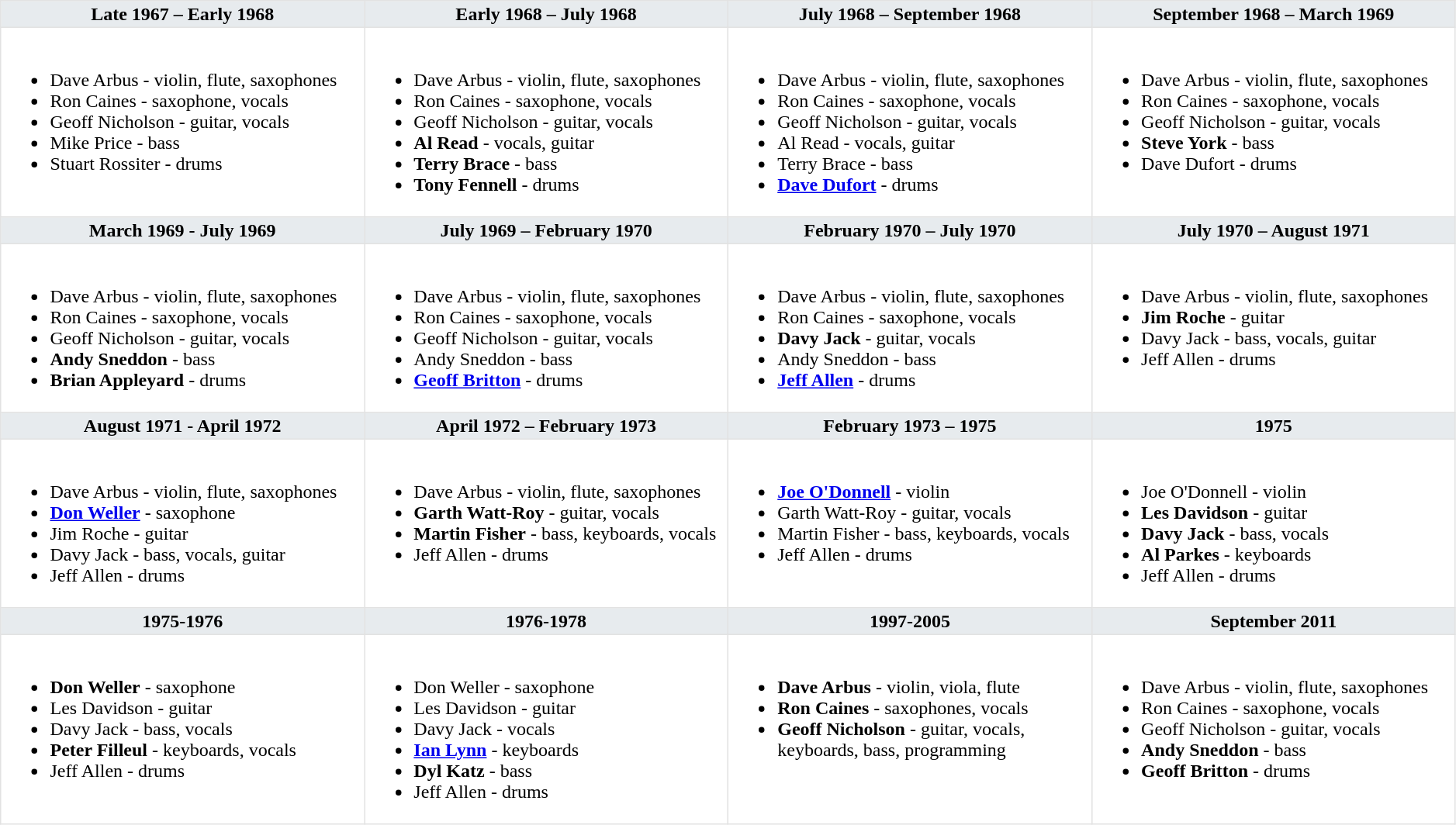<table class="toccolours" border=1 cellpadding=2 cellspacing=0 style="float: width: 375px; margin: 0 0 1em 1em; border-collapse: collapse; border: 1px solid #E2E2E2;" width=99%>
<tr>
<th bgcolor="#E7EBEE" valign=top width=25%>Late 1967 – Early 1968</th>
<th bgcolor="#E7EBEE" valign=top width=25%>Early 1968 – July 1968</th>
<th bgcolor="#E7EBEE" valign=top width=25%>July 1968 – September 1968</th>
<th bgcolor="#E7EBEE" valign=top width=25%>September 1968 – March 1969</th>
</tr>
<tr>
<td valign=top><br><ul><li>Dave Arbus - violin, flute, saxophones</li><li>Ron Caines - saxophone, vocals</li><li>Geoff Nicholson - guitar, vocals</li><li>Mike Price - bass</li><li>Stuart Rossiter - drums</li></ul></td>
<td valign=top><br><ul><li>Dave Arbus - violin, flute, saxophones</li><li>Ron Caines - saxophone, vocals</li><li>Geoff Nicholson - guitar, vocals</li><li><strong>Al Read</strong> - vocals, guitar</li><li><strong>Terry Brace</strong> - bass</li><li><strong>Tony Fennell</strong> - drums</li></ul></td>
<td valign=top><br><ul><li>Dave Arbus - violin, flute, saxophones</li><li>Ron Caines - saxophone, vocals</li><li>Geoff Nicholson - guitar, vocals</li><li>Al Read - vocals, guitar</li><li>Terry Brace - bass</li><li><strong><a href='#'>Dave Dufort</a></strong> - drums</li></ul></td>
<td valign=top><br><ul><li>Dave Arbus - violin, flute, saxophones</li><li>Ron Caines - saxophone, vocals</li><li>Geoff Nicholson - guitar, vocals</li><li><strong>Steve York</strong> - bass</li><li>Dave Dufort - drums</li></ul></td>
</tr>
<tr>
<th bgcolor="#E7EBEE" valign=top width=25%>March 1969 - July 1969</th>
<th bgcolor="#E7EBEE" valign=top width=25%>July 1969 – February 1970</th>
<th bgcolor="#E7EBEE" valign=top width=25%>February 1970 – July 1970</th>
<th bgcolor="#E7EBEE" valign=top width=25%>July 1970 – August 1971</th>
</tr>
<tr>
<td valign=top><br><ul><li>Dave Arbus - violin, flute, saxophones</li><li>Ron Caines - saxophone, vocals</li><li>Geoff Nicholson - guitar, vocals</li><li><strong>Andy Sneddon</strong> - bass</li><li><strong>Brian Appleyard</strong> - drums</li></ul></td>
<td valign=top><br><ul><li>Dave Arbus - violin, flute, saxophones</li><li>Ron Caines - saxophone, vocals</li><li>Geoff Nicholson - guitar, vocals</li><li>Andy Sneddon - bass</li><li><strong><a href='#'>Geoff Britton</a></strong> - drums</li></ul></td>
<td valign=top><br><ul><li>Dave Arbus - violin, flute, saxophones</li><li>Ron Caines - saxophone, vocals</li><li><strong>Davy Jack</strong> - guitar, vocals</li><li>Andy Sneddon - bass</li><li><strong><a href='#'>Jeff Allen</a></strong> - drums</li></ul></td>
<td valign=top><br><ul><li>Dave Arbus - violin, flute, saxophones</li><li><strong>Jim Roche</strong> - guitar</li><li>Davy Jack - bass, vocals, guitar</li><li>Jeff Allen - drums</li></ul></td>
</tr>
<tr>
<th bgcolor="#E7EBEE" valign=top width=25%>August 1971 - April 1972</th>
<th bgcolor="#E7EBEE" valign=top width=25%>April 1972 – February 1973</th>
<th bgcolor="#E7EBEE" valign=top width=25%>February 1973 – 1975</th>
<th bgcolor="#E7EBEE" valign=top width=25%>1975</th>
</tr>
<tr>
<td valign=top><br><ul><li>Dave Arbus - violin, flute, saxophones</li><li><strong><a href='#'>Don Weller</a></strong> - saxophone</li><li>Jim Roche - guitar</li><li>Davy Jack - bass, vocals, guitar</li><li>Jeff Allen - drums</li></ul></td>
<td valign=top><br><ul><li>Dave Arbus - violin, flute, saxophones</li><li><strong>Garth Watt-Roy</strong> - guitar, vocals</li><li><strong>Martin Fisher</strong> - bass, keyboards, vocals</li><li>Jeff Allen - drums</li></ul></td>
<td valign=top><br><ul><li><strong><a href='#'>Joe O'Donnell</a></strong> - violin</li><li>Garth Watt-Roy - guitar, vocals</li><li>Martin Fisher - bass, keyboards, vocals</li><li>Jeff Allen - drums</li></ul></td>
<td valign=top><br><ul><li>Joe O'Donnell - violin</li><li><strong>Les Davidson</strong> - guitar</li><li><strong>Davy Jack</strong> - bass, vocals</li><li><strong>Al Parkes</strong> - keyboards</li><li>Jeff Allen - drums</li></ul></td>
</tr>
<tr>
<th bgcolor="#E7EBEE" valign=top width=25%>1975-1976</th>
<th bgcolor="#E7EBEE" valign=top width=25%>1976-1978</th>
<th bgcolor="#E7EBEE" valign=top width=25%>1997-2005</th>
<th bgcolor="#E7EBEE" valign=top width=25%>September 2011</th>
</tr>
<tr>
<td valign=top><br><ul><li><strong>Don Weller</strong> - saxophone</li><li>Les Davidson - guitar</li><li>Davy Jack - bass, vocals</li><li><strong>Peter Filleul</strong> - keyboards, vocals</li><li>Jeff Allen - drums</li></ul></td>
<td valign=top><br><ul><li>Don Weller - saxophone</li><li>Les Davidson - guitar</li><li>Davy Jack - vocals</li><li><strong><a href='#'>Ian Lynn</a></strong> - keyboards</li><li><strong>Dyl Katz</strong> - bass</li><li>Jeff Allen - drums</li></ul></td>
<td valign=top><br><ul><li><strong>Dave Arbus</strong> - violin, viola, flute</li><li><strong>Ron Caines</strong> - saxophones, vocals</li><li><strong>Geoff Nicholson</strong> - guitar, vocals, keyboards, bass, programming</li></ul></td>
<td valign=top><br><ul><li>Dave Arbus - violin, flute, saxophones</li><li>Ron Caines - saxophone, vocals</li><li>Geoff Nicholson - guitar, vocals</li><li><strong>Andy Sneddon</strong> - bass</li><li><strong>Geoff Britton</strong> - drums</li></ul></td>
</tr>
</table>
